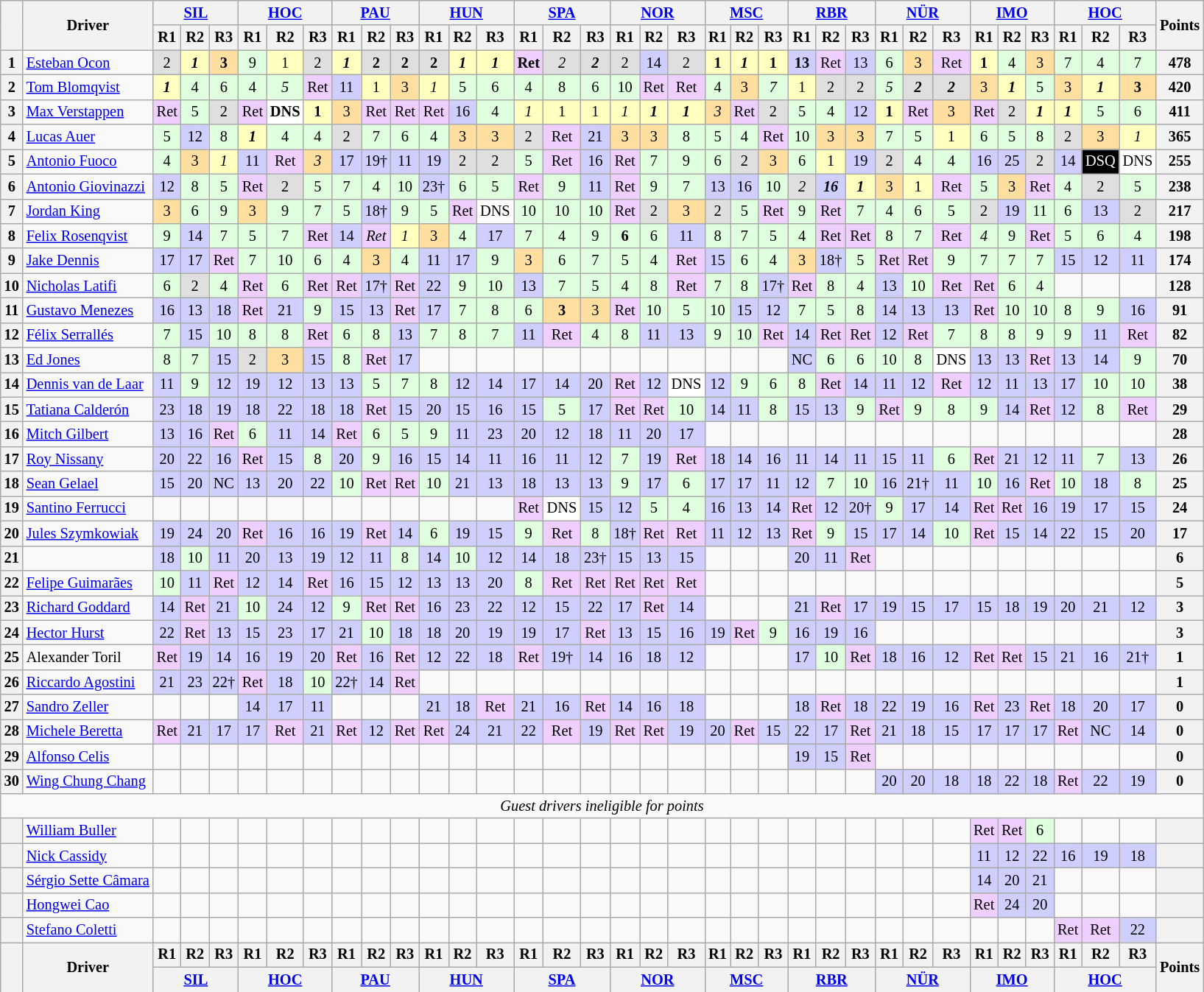<table align=left| class="wikitable" style="font-size: 85%; text-align: center">
<tr valign="top">
<th rowspan="2" valign="middle"></th>
<th rowspan="2" valign="middle">Driver</th>
<th colspan=3><a href='#'>SIL</a><br></th>
<th colspan=3><a href='#'>HOC</a><br></th>
<th colspan=3><a href='#'>PAU</a><br></th>
<th colspan=3><a href='#'>HUN</a><br></th>
<th colspan=3><a href='#'>SPA</a><br></th>
<th colspan=3><a href='#'>NOR</a><br></th>
<th colspan=3><a href='#'>MSC</a><br></th>
<th colspan=3><a href='#'>RBR</a><br></th>
<th colspan=3><a href='#'>NÜR</a><br></th>
<th colspan=3><a href='#'>IMO</a><br></th>
<th colspan=3><a href='#'>HOC</a><br></th>
<th rowspan="2" valign="middle">Points</th>
</tr>
<tr>
<th>R1</th>
<th>R2</th>
<th>R3</th>
<th>R1</th>
<th>R2</th>
<th>R3</th>
<th>R1</th>
<th>R2</th>
<th>R3</th>
<th>R1</th>
<th>R2</th>
<th>R3</th>
<th>R1</th>
<th>R2</th>
<th>R3</th>
<th>R1</th>
<th>R2</th>
<th>R3</th>
<th>R1</th>
<th>R2</th>
<th>R3</th>
<th>R1</th>
<th>R2</th>
<th>R3</th>
<th>R1</th>
<th>R2</th>
<th>R3</th>
<th>R1</th>
<th>R2</th>
<th>R3</th>
<th>R1</th>
<th>R2</th>
<th>R3</th>
</tr>
<tr>
<th>1</th>
<td align=left> <a href='#'>Esteban Ocon</a></td>
<td style="background:#DFDFDF;">2</td>
<td style="background:#FFFFBF;"><strong><em>1</em></strong></td>
<td style="background:#FFDF9F;"><strong>3</strong></td>
<td style="background:#DFFFDF;">9</td>
<td style="background:#FFFFBF;">1</td>
<td style="background:#DFDFDF;">2</td>
<td style="background:#FFFFBF;"><strong><em>1</em></strong></td>
<td style="background:#DFDFDF;"><strong>2</strong></td>
<td style="background:#DFDFDF;"><strong>2</strong></td>
<td style="background:#DFDFDF;"><strong>2</strong></td>
<td style="background:#FFFFBF;"><strong><em>1</em></strong></td>
<td style="background:#FFFFBF;"><strong><em>1</em></strong></td>
<td style="background:#EFCFFF;"><strong>Ret</strong></td>
<td style="background:#DFDFDF;"><em>2</em></td>
<td style="background:#DFDFDF;"><strong><em>2</em></strong></td>
<td style="background:#DFDFDF;">2</td>
<td style="background:#CFCFFF;">14</td>
<td style="background:#DFDFDF;">2</td>
<td style="background:#FFFFBF;"><strong>1</strong></td>
<td style="background:#FFFFBF;"><strong><em>1</em></strong></td>
<td style="background:#FFFFBF;"><strong>1</strong></td>
<td style="background:#CFCFFF;"><strong>13</strong></td>
<td style="background:#EFCFFF;">Ret</td>
<td style="background:#CFCFFF;">13</td>
<td style="background:#DFFFDF;">6</td>
<td style="background:#FFDF9F;">3</td>
<td style="background:#EFCFFF;">Ret</td>
<td style="background:#FFFFBF;"><strong>1</strong></td>
<td style="background:#DFFFDF;">4</td>
<td style="background:#FFDF9F;">3</td>
<td style="background:#DFFFDF;">7</td>
<td style="background:#DFFFDF;">4</td>
<td style="background:#DFFFDF;">7</td>
<th>478</th>
</tr>
<tr>
<th>2</th>
<td align=left> <a href='#'>Tom Blomqvist</a></td>
<td style="background:#FFFFBF;"><strong><em>1</em></strong></td>
<td style="background:#DFFFDF;">4</td>
<td style="background:#DFFFDF;">6</td>
<td style="background:#DFFFDF;">4</td>
<td style="background:#DFFFDF;"><em>5</em></td>
<td style="background:#EFCFFF;">Ret</td>
<td style="background:#CFCFFF;">11</td>
<td style="background:#FFFFBF;">1</td>
<td style="background:#FFDF9F;">3</td>
<td style="background:#FFFFBF;"><em>1</em></td>
<td style="background:#DFFFDF;">5</td>
<td style="background:#DFFFDF;">6</td>
<td style="background:#DFFFDF;">4</td>
<td style="background:#DFFFDF;">8</td>
<td style="background:#DFFFDF;">6</td>
<td style="background:#DFFFDF;">10</td>
<td style="background:#EFCFFF;">Ret</td>
<td style="background:#EFCFFF;">Ret</td>
<td style="background:#DFFFDF;">4</td>
<td style="background:#FFDF9F;">3</td>
<td style="background:#DFFFDF;"><em>7</em></td>
<td style="background:#FFFFBF;">1</td>
<td style="background:#DFDFDF;">2</td>
<td style="background:#DFDFDF;">2</td>
<td style="background:#DFFFDF;"><em>5</em></td>
<td style="background:#DFDFDF;"><strong><em>2</em></strong></td>
<td style="background:#DFDFDF;"><strong><em>2</em></strong></td>
<td style="background:#FFDF9F;">3</td>
<td style="background:#FFFFBF;"><strong><em>1</em></strong></td>
<td style="background:#DFFFDF;">5</td>
<td style="background:#FFDF9F;">3</td>
<td style="background:#FFFFBF;"><strong><em>1</em></strong></td>
<td style="background:#FFDF9F;"><strong>3</strong></td>
<th>420</th>
</tr>
<tr>
<th>3</th>
<td align=left> <a href='#'>Max Verstappen</a></td>
<td style="background:#EFCFFF;">Ret</td>
<td style="background:#DFFFDF;">5</td>
<td style="background:#DFDFDF;">2</td>
<td style="background:#EFCFFF;">Ret</td>
<td style="background:#FFFFFF;"><strong>DNS</strong></td>
<td style="background:#FFFFBF;"><strong>1</strong></td>
<td style="background:#FFDF9F;">3</td>
<td style="background:#EFCFFF;">Ret</td>
<td style="background:#EFCFFF;">Ret</td>
<td style="background:#EFCFFF;">Ret</td>
<td style="background:#CFCFFF;">16</td>
<td style="background:#DFFFDF;">4</td>
<td style="background:#FFFFBF;"><em>1</em></td>
<td style="background:#FFFFBF;">1</td>
<td style="background:#FFFFBF;">1</td>
<td style="background:#FFFFBF;"><em>1</em></td>
<td style="background:#FFFFBF;"><strong><em>1</em></strong></td>
<td style="background:#FFFFBF;"><strong><em>1</em></strong></td>
<td style="background:#FFDF9F;"><em>3</em></td>
<td style="background:#EFCFFF;">Ret</td>
<td style="background:#DFDFDF;">2</td>
<td style="background:#DFFFDF;">5</td>
<td style="background:#DFFFDF;">4</td>
<td style="background:#CFCFFF;">12</td>
<td style="background:#FFFFBF;"><strong>1</strong></td>
<td style="background:#EFCFFF;">Ret</td>
<td style="background:#FFDF9F;">3</td>
<td style="background:#EFCFFF;">Ret</td>
<td style="background:#DFDFDF;">2</td>
<td style="background:#FFFFBF;"><strong><em>1</em></strong></td>
<td style="background:#FFFFBF;"><strong><em>1</em></strong></td>
<td style="background:#DFFFDF;">5</td>
<td style="background:#DFFFDF;">6</td>
<th>411</th>
</tr>
<tr>
<th>4</th>
<td align=left> <a href='#'>Lucas Auer</a></td>
<td style="background:#DFFFDF;">5</td>
<td style="background:#CFCFFF;">12</td>
<td style="background:#DFFFDF;">8</td>
<td style="background:#FFFFBF;"><strong><em>1</em></strong></td>
<td style="background:#DFFFDF;">4</td>
<td style="background:#DFFFDF;">4</td>
<td style="background:#DFDFDF;">2</td>
<td style="background:#DFFFDF;">7</td>
<td style="background:#DFFFDF;">6</td>
<td style="background:#DFFFDF;">4</td>
<td style="background:#FFDF9F;">3</td>
<td style="background:#FFDF9F;">3</td>
<td style="background:#DFDFDF;">2</td>
<td style="background:#EFCFFF;">Ret</td>
<td style="background:#CFCFFF;">21</td>
<td style="background:#FFDF9F;">3</td>
<td style="background:#FFDF9F;">3</td>
<td style="background:#DFFFDF;">8</td>
<td style="background:#DFFFDF;">5</td>
<td style="background:#DFFFDF;">4</td>
<td style="background:#EFCFFF;">Ret</td>
<td style="background:#DFFFDF;">10</td>
<td style="background:#FFDF9F;">3</td>
<td style="background:#FFDF9F;">3</td>
<td style="background:#DFFFDF;">7</td>
<td style="background:#DFFFDF;">5</td>
<td style="background:#FFFFBF;">1</td>
<td style="background:#DFFFDF;">6</td>
<td style="background:#DFFFDF;">5</td>
<td style="background:#DFFFDF;">8</td>
<td style="background:#DFDFDF;">2</td>
<td style="background:#FFDF9F;">3</td>
<td style="background:#FFFFBF;"><em>1</em></td>
<th>365</th>
</tr>
<tr>
<th>5</th>
<td align=left> <a href='#'>Antonio Fuoco</a></td>
<td style="background:#DFFFDF;">4</td>
<td style="background:#FFDF9F;">3</td>
<td style="background:#FFFFBF;"><em>1</em></td>
<td style="background:#CFCFFF;">11</td>
<td style="background:#EFCFFF;">Ret</td>
<td style="background:#FFDF9F;"><em>3</em></td>
<td style="background:#CFCFFF;">17</td>
<td style="background:#CFCFFF;">19†</td>
<td style="background:#CFCFFF;">11</td>
<td style="background:#CFCFFF;">19</td>
<td style="background:#DFDFDF;">2</td>
<td style="background:#DFDFDF;">2</td>
<td style="background:#DFFFDF;">5</td>
<td style="background:#EFCFFF;">Ret</td>
<td style="background:#CFCFFF;">16</td>
<td style="background:#EFCFFF;">Ret</td>
<td style="background:#DFFFDF;">7</td>
<td style="background:#DFFFDF;">9</td>
<td style="background:#DFFFDF;">6</td>
<td style="background:#DFDFDF;">2</td>
<td style="background:#FFDF9F;">3</td>
<td style="background:#DFFFDF;">6</td>
<td style="background:#FFFFBF;">1</td>
<td style="background:#CFCFFF;">19</td>
<td style="background:#DFDFDF;">2</td>
<td style="background:#DFFFDF;">4</td>
<td style="background:#DFFFDF;">4</td>
<td style="background:#CFCFFF;">16</td>
<td style="background:#CFCFFF;">25</td>
<td style="background:#DFDFDF;">2</td>
<td style="background:#CFCFFF;">14</td>
<td style="background:black; color:white;">DSQ</td>
<td style="background:#FFFFFF;">DNS</td>
<th>255</th>
</tr>
<tr>
<th>6</th>
<td align=left> <a href='#'>Antonio Giovinazzi</a></td>
<td style="background:#CFCFFF;">12</td>
<td style="background:#DFFFDF;">8</td>
<td style="background:#DFFFDF;">5</td>
<td style="background:#EFCFFF;">Ret</td>
<td style="background:#DFDFDF;">2</td>
<td style="background:#DFFFDF;">5</td>
<td style="background:#DFFFDF;">7</td>
<td style="background:#DFFFDF;">4</td>
<td style="background:#DFFFDF;">10</td>
<td style="background:#CFCFFF;">23†</td>
<td style="background:#DFFFDF;">6</td>
<td style="background:#DFFFDF;">5</td>
<td style="background:#EFCFFF;">Ret</td>
<td style="background:#DFFFDF;">9</td>
<td style="background:#CFCFFF;">11</td>
<td style="background:#EFCFFF;">Ret</td>
<td style="background:#DFFFDF;">9</td>
<td style="background:#DFFFDF;">7</td>
<td style="background:#CFCFFF;">13</td>
<td style="background:#CFCFFF;">16</td>
<td style="background:#DFFFDF;">10</td>
<td style="background:#DFDFDF;"><em>2</em></td>
<td style="background:#CFCFFF;"><strong><em>16</em></strong></td>
<td style="background:#FFFFBF;"><strong><em>1</em></strong></td>
<td style="background:#FFDF9F;">3</td>
<td style="background:#FFFFBF;">1</td>
<td style="background:#EFCFFF;">Ret</td>
<td style="background:#DFFFDF;">5</td>
<td style="background:#FFDF9F;">3</td>
<td style="background:#EFCFFF;">Ret</td>
<td style="background:#DFFFDF;">4</td>
<td style="background:#DFDFDF;">2</td>
<td style="background:#DFFFDF;">5</td>
<th>238</th>
</tr>
<tr>
<th>7</th>
<td align=left> <a href='#'>Jordan King</a></td>
<td style="background:#FFDF9F;">3</td>
<td style="background:#DFFFDF;">6</td>
<td style="background:#DFFFDF;">9</td>
<td style="background:#FFDF9F;">3</td>
<td style="background:#DFFFDF;">9</td>
<td style="background:#DFFFDF;">7</td>
<td style="background:#DFFFDF;">5</td>
<td style="background:#CFCFFF;">18†</td>
<td style="background:#DFFFDF;">9</td>
<td style="background:#DFFFDF;">5</td>
<td style="background:#EFCFFF;">Ret</td>
<td style="background:#FFFFFF;">DNS</td>
<td style="background:#DFFFDF;">10</td>
<td style="background:#DFFFDF;">10</td>
<td style="background:#DFFFDF;">10</td>
<td style="background:#EFCFFF;">Ret</td>
<td style="background:#DFDFDF;">2</td>
<td style="background:#FFDF9F;">3</td>
<td style="background:#DFDFDF;">2</td>
<td style="background:#DFFFDF;">5</td>
<td style="background:#EFCFFF;">Ret</td>
<td style="background:#DFFFDF;">9</td>
<td style="background:#EFCFFF;">Ret</td>
<td style="background:#DFFFDF;">7</td>
<td style="background:#DFFFDF;">4</td>
<td style="background:#DFFFDF;">6</td>
<td style="background:#DFFFDF;">5</td>
<td style="background:#DFDFDF;">2</td>
<td style="background:#CFCFFF;">19</td>
<td style="background:#DFFFDF;">11</td>
<td style="background:#DFFFDF;">6</td>
<td style="background:#CFCFFF;">13</td>
<td style="background:#DFDFDF;">2</td>
<th>217</th>
</tr>
<tr>
<th>8</th>
<td align=left> <a href='#'>Felix Rosenqvist</a></td>
<td style="background:#DFFFDF;">9</td>
<td style="background:#CFCFFF;">14</td>
<td style="background:#DFFFDF;">7</td>
<td style="background:#DFFFDF;">5</td>
<td style="background:#DFFFDF;">7</td>
<td style="background:#EFCFFF;">Ret</td>
<td style="background:#CFCFFF;">14</td>
<td style="background:#EFCFFF;"><em>Ret</em></td>
<td style="background:#FFFFBF;"><em>1</em></td>
<td style="background:#FFDF9F;">3</td>
<td style="background:#DFFFDF;">4</td>
<td style="background:#CFCFFF;">17</td>
<td style="background:#DFFFDF;">7</td>
<td style="background:#DFFFDF;">4</td>
<td style="background:#DFFFDF;">9</td>
<td style="background:#DFFFDF;"><strong>6</strong></td>
<td style="background:#DFFFDF;">6</td>
<td style="background:#CFCFFF;">11</td>
<td style="background:#DFFFDF;">8</td>
<td style="background:#DFFFDF;">7</td>
<td style="background:#DFFFDF;">5</td>
<td style="background:#DFFFDF;">4</td>
<td style="background:#EFCFFF;">Ret</td>
<td style="background:#EFCFFF;">Ret</td>
<td style="background:#DFFFDF;">8</td>
<td style="background:#DFFFDF;">7</td>
<td style="background:#EFCFFF;">Ret</td>
<td style="background:#DFFFDF;"><em>4</em></td>
<td style="background:#DFFFDF;">9</td>
<td style="background:#EFCFFF;">Ret</td>
<td style="background:#DFFFDF;">5</td>
<td style="background:#DFFFDF;">6</td>
<td style="background:#DFFFDF;">4</td>
<th>198</th>
</tr>
<tr>
<th>9</th>
<td align=left> <a href='#'>Jake Dennis</a></td>
<td style="background:#CFCFFF;">17</td>
<td style="background:#CFCFFF;">17</td>
<td style="background:#EFCFFF;">Ret</td>
<td style="background:#DFFFDF;">7</td>
<td style="background:#DFFFDF;">10</td>
<td style="background:#DFFFDF;">6</td>
<td style="background:#DFFFDF;">4</td>
<td style="background:#FFDF9F;">3</td>
<td style="background:#DFFFDF;">4</td>
<td style="background:#CFCFFF;">11</td>
<td style="background:#CFCFFF;">17</td>
<td style="background:#DFFFDF;">9</td>
<td style="background:#FFDF9F;">3</td>
<td style="background:#DFFFDF;">6</td>
<td style="background:#DFFFDF;">7</td>
<td style="background:#DFFFDF;">5</td>
<td style="background:#DFFFDF;">4</td>
<td style="background:#EFCFFF;">Ret</td>
<td style="background:#CFCFFF;">15</td>
<td style="background:#DFFFDF;">6</td>
<td style="background:#DFFFDF;">4</td>
<td style="background:#FFDF9F;">3</td>
<td style="background:#CFCFFF;">18†</td>
<td style="background:#DFFFDF;">5</td>
<td style="background:#EFCFFF;">Ret</td>
<td style="background:#EFCFFF;">Ret</td>
<td style="background:#DFFFDF;">9</td>
<td style="background:#DFFFDF;">7</td>
<td style="background:#DFFFDF;">7</td>
<td style="background:#DFFFDF;">7</td>
<td style="background:#CFCFFF;">15</td>
<td style="background:#CFCFFF;">12</td>
<td style="background:#CFCFFF;">11</td>
<th>174</th>
</tr>
<tr>
<th>10</th>
<td align=left> <a href='#'>Nicholas Latifi</a></td>
<td style="background:#DFFFDF;">6</td>
<td style="background:#DFDFDF;">2</td>
<td style="background:#DFFFDF;">4</td>
<td style="background:#EFCFFF;">Ret</td>
<td style="background:#DFFFDF;">6</td>
<td style="background:#EFCFFF;">Ret</td>
<td style="background:#EFCFFF;">Ret</td>
<td style="background:#CFCFFF;">17†</td>
<td style="background:#EFCFFF;">Ret</td>
<td style="background:#CFCFFF;">22</td>
<td style="background:#DFFFDF;">9</td>
<td style="background:#DFFFDF;">10</td>
<td style="background:#CFCFFF;">13</td>
<td style="background:#DFFFDF;">7</td>
<td style="background:#DFFFDF;">5</td>
<td style="background:#DFFFDF;">4</td>
<td style="background:#DFFFDF;">8</td>
<td style="background:#EFCFFF;">Ret</td>
<td style="background:#DFFFDF;">7</td>
<td style="background:#DFFFDF;">8</td>
<td style="background:#CFCFFF;">17†</td>
<td style="background:#EFCFFF;">Ret</td>
<td style="background:#DFFFDF;">8</td>
<td style="background:#DFFFDF;">4</td>
<td style="background:#CFCFFF;">13</td>
<td style="background:#DFFFDF;">10</td>
<td style="background:#EFCFFF;">Ret</td>
<td style="background:#EFCFFF;">Ret</td>
<td style="background:#DFFFDF;">6</td>
<td style="background:#DFFFDF;">4</td>
<td></td>
<td></td>
<td></td>
<th>128</th>
</tr>
<tr>
<th>11</th>
<td align=left> <a href='#'>Gustavo Menezes</a></td>
<td style="background:#CFCFFF;">16</td>
<td style="background:#CFCFFF;">13</td>
<td style="background:#CFCFFF;">18</td>
<td style="background:#EFCFFF;">Ret</td>
<td style="background:#CFCFFF;">21</td>
<td style="background:#DFFFDF;">9</td>
<td style="background:#CFCFFF;">15</td>
<td style="background:#CFCFFF;">13</td>
<td style="background:#EFCFFF;">Ret</td>
<td style="background:#CFCFFF;">17</td>
<td style="background:#DFFFDF;">7</td>
<td style="background:#DFFFDF;">8</td>
<td style="background:#DFFFDF;">6</td>
<td style="background:#FFDF9F;"><strong>3</strong></td>
<td style="background:#FFDF9F;">3</td>
<td style="background:#EFCFFF;">Ret</td>
<td style="background:#DFFFDF;">10</td>
<td style="background:#DFFFDF;">5</td>
<td style="background:#DFFFDF;">10</td>
<td style="background:#CFCFFF;">15</td>
<td style="background:#CFCFFF;">12</td>
<td style="background:#DFFFDF;">7</td>
<td style="background:#DFFFDF;">5</td>
<td style="background:#DFFFDF;">8</td>
<td style="background:#CFCFFF;">14</td>
<td style="background:#CFCFFF;">13</td>
<td style="background:#CFCFFF;">13</td>
<td style="background:#EFCFFF;">Ret</td>
<td style="background:#DFFFDF;">10</td>
<td style="background:#DFFFDF;">10</td>
<td style="background:#DFFFDF;">8</td>
<td style="background:#DFFFDF;">9</td>
<td style="background:#CFCFFF;">16</td>
<th>91</th>
</tr>
<tr>
<th>12</th>
<td align=left> <a href='#'>Félix Serrallés</a></td>
<td style="background:#DFFFDF;">7</td>
<td style="background:#CFCFFF;">15</td>
<td style="background:#DFFFDF;">10</td>
<td style="background:#DFFFDF;">8</td>
<td style="background:#DFFFDF;">8</td>
<td style="background:#EFCFFF;">Ret</td>
<td style="background:#DFFFDF;">6</td>
<td style="background:#DFFFDF;">8</td>
<td style="background:#CFCFFF;">13</td>
<td style="background:#DFFFDF;">7</td>
<td style="background:#DFFFDF;">8</td>
<td style="background:#DFFFDF;">7</td>
<td style="background:#CFCFFF;">11</td>
<td style="background:#EFCFFF;">Ret</td>
<td style="background:#DFFFDF;">4</td>
<td style="background:#DFFFDF;">8</td>
<td style="background:#CFCFFF;">11</td>
<td style="background:#CFCFFF;">13</td>
<td style="background:#DFFFDF;">9</td>
<td style="background:#DFFFDF;">10</td>
<td style="background:#EFCFFF;">Ret</td>
<td style="background:#CFCFFF;">14</td>
<td style="background:#EFCFFF;">Ret</td>
<td style="background:#EFCFFF;">Ret</td>
<td style="background:#CFCFFF;">12</td>
<td style="background:#EFCFFF;">Ret</td>
<td style="background:#DFFFDF;">7</td>
<td style="background:#DFFFDF;">8</td>
<td style="background:#DFFFDF;">8</td>
<td style="background:#DFFFDF;">9</td>
<td style="background:#DFFFDF;">9</td>
<td style="background:#CFCFFF;">11</td>
<td style="background:#EFCFFF;">Ret</td>
<th>82</th>
</tr>
<tr>
<th>13</th>
<td align=left> <a href='#'>Ed Jones</a></td>
<td style="background:#DFFFDF;">8</td>
<td style="background:#DFFFDF;">7</td>
<td style="background:#CFCFFF;">15</td>
<td style="background:#DFDFDF;">2</td>
<td style="background:#FFDF9F;">3</td>
<td style="background:#CFCFFF;">15</td>
<td style="background:#DFFFDF;">8</td>
<td style="background:#EFCFFF;">Ret</td>
<td style="background:#CFCFFF;">17</td>
<td></td>
<td></td>
<td></td>
<td></td>
<td></td>
<td></td>
<td></td>
<td></td>
<td></td>
<td></td>
<td></td>
<td></td>
<td style="background:#CFCFFF;">NC</td>
<td style="background:#DFFFDF;">6</td>
<td style="background:#DFFFDF;">6</td>
<td style="background:#DFFFDF;">10</td>
<td style="background:#DFFFDF;">8</td>
<td style="background:#FFFFFF;">DNS</td>
<td style="background:#CFCFFF;">13</td>
<td style="background:#CFCFFF;">13</td>
<td style="background:#EFCFFF;">Ret</td>
<td style="background:#CFCFFF;">13</td>
<td style="background:#CFCFFF;">14</td>
<td style="background:#DFFFDF;">9</td>
<th>70</th>
</tr>
<tr>
<th>14</th>
<td align=left> <a href='#'>Dennis van de Laar</a></td>
<td style="background:#CFCFFF;">11</td>
<td style="background:#DFFFDF;">9</td>
<td style="background:#CFCFFF;">12</td>
<td style="background:#CFCFFF;">19</td>
<td style="background:#CFCFFF;">12</td>
<td style="background:#CFCFFF;">13</td>
<td style="background:#CFCFFF;">13</td>
<td style="background:#DFFFDF;">5</td>
<td style="background:#DFFFDF;">7</td>
<td style="background:#DFFFDF;">8</td>
<td style="background:#CFCFFF;">12</td>
<td style="background:#CFCFFF;">14</td>
<td style="background:#CFCFFF;">17</td>
<td style="background:#CFCFFF;">14</td>
<td style="background:#CFCFFF;">20</td>
<td style="background:#EFCFFF;">Ret</td>
<td style="background:#CFCFFF;">12</td>
<td style="background:#FFFFFF;">DNS</td>
<td style="background:#CFCFFF;">12</td>
<td style="background:#DFFFDF;">9</td>
<td style="background:#DFFFDF;">6</td>
<td style="background:#DFFFDF;">8</td>
<td style="background:#EFCFFF;">Ret</td>
<td style="background:#CFCFFF;">14</td>
<td style="background:#CFCFFF;">11</td>
<td style="background:#CFCFFF;">12</td>
<td style="background:#EFCFFF;">Ret</td>
<td style="background:#CFCFFF;">12</td>
<td style="background:#CFCFFF;">11</td>
<td style="background:#CFCFFF;">13</td>
<td style="background:#CFCFFF;">17</td>
<td style="background:#DFFFDF;">10</td>
<td style="background:#DFFFDF;">10</td>
<th>38</th>
</tr>
<tr>
<th>15</th>
<td align=left> <a href='#'>Tatiana Calderón</a></td>
<td style="background:#CFCFFF;">23</td>
<td style="background:#CFCFFF;">18</td>
<td style="background:#CFCFFF;">19</td>
<td style="background:#CFCFFF;">18</td>
<td style="background:#CFCFFF;">22</td>
<td style="background:#CFCFFF;">18</td>
<td style="background:#CFCFFF;">18</td>
<td style="background:#EFCFFF;">Ret</td>
<td style="background:#CFCFFF;">15</td>
<td style="background:#CFCFFF;">20</td>
<td style="background:#CFCFFF;">15</td>
<td style="background:#CFCFFF;">16</td>
<td style="background:#CFCFFF;">15</td>
<td style="background:#DFFFDF;">5</td>
<td style="background:#CFCFFF;">17</td>
<td style="background:#EFCFFF;">Ret</td>
<td style="background:#EFCFFF;">Ret</td>
<td style="background:#DFFFDF;">10</td>
<td style="background:#CFCFFF;">14</td>
<td style="background:#CFCFFF;">11</td>
<td style="background:#DFFFDF;">8</td>
<td style="background:#CFCFFF;">15</td>
<td style="background:#CFCFFF;">13</td>
<td style="background:#DFFFDF;">9</td>
<td style="background:#EFCFFF;">Ret</td>
<td style="background:#DFFFDF;">9</td>
<td style="background:#DFFFDF;">8</td>
<td style="background:#DFFFDF;">9</td>
<td style="background:#CFCFFF;">14</td>
<td style="background:#EFCFFF;">Ret</td>
<td style="background:#CFCFFF;">12</td>
<td style="background:#DFFFDF;">8</td>
<td style="background:#EFCFFF;">Ret</td>
<th>29</th>
</tr>
<tr>
<th>16</th>
<td align=left> <a href='#'>Mitch Gilbert</a></td>
<td style="background:#CFCFFF;">13</td>
<td style="background:#CFCFFF;">16</td>
<td style="background:#EFCFFF;">Ret</td>
<td style="background:#DFFFDF;">6</td>
<td style="background:#CFCFFF;">11</td>
<td style="background:#CFCFFF;">14</td>
<td style="background:#EFCFFF;">Ret</td>
<td style="background:#DFFFDF;">6</td>
<td style="background:#DFFFDF;">5</td>
<td style="background:#DFFFDF;">9</td>
<td style="background:#CFCFFF;">11</td>
<td style="background:#CFCFFF;">23</td>
<td style="background:#CFCFFF;">20</td>
<td style="background:#CFCFFF;">12</td>
<td style="background:#CFCFFF;">18</td>
<td style="background:#CFCFFF;">11</td>
<td style="background:#CFCFFF;">20</td>
<td style="background:#CFCFFF;">17</td>
<td></td>
<td></td>
<td></td>
<td></td>
<td></td>
<td></td>
<td></td>
<td></td>
<td></td>
<td></td>
<td></td>
<td></td>
<td></td>
<td></td>
<td></td>
<th>28</th>
</tr>
<tr>
<th>17</th>
<td align=left> <a href='#'>Roy Nissany</a></td>
<td style="background:#CFCFFF;">20</td>
<td style="background:#CFCFFF;">22</td>
<td style="background:#CFCFFF;">16</td>
<td style="background:#EFCFFF;">Ret</td>
<td style="background:#CFCFFF;">15</td>
<td style="background:#DFFFDF;">8</td>
<td style="background:#CFCFFF;">20</td>
<td style="background:#DFFFDF;">9</td>
<td style="background:#CFCFFF;">16</td>
<td style="background:#CFCFFF;">15</td>
<td style="background:#CFCFFF;">14</td>
<td style="background:#CFCFFF;">11</td>
<td style="background:#CFCFFF;">16</td>
<td style="background:#CFCFFF;">11</td>
<td style="background:#CFCFFF;">12</td>
<td style="background:#DFFFDF;">7</td>
<td style="background:#CFCFFF;">19</td>
<td style="background:#EFCFFF;">Ret</td>
<td style="background:#CFCFFF;">18</td>
<td style="background:#CFCFFF;">14</td>
<td style="background:#CFCFFF;">16</td>
<td style="background:#CFCFFF;">11</td>
<td style="background:#CFCFFF;">14</td>
<td style="background:#CFCFFF;">11</td>
<td style="background:#CFCFFF;">15</td>
<td style="background:#CFCFFF;">11</td>
<td style="background:#DFFFDF;">6</td>
<td style="background:#EFCFFF;">Ret</td>
<td style="background:#CFCFFF;">21</td>
<td style="background:#CFCFFF;">12</td>
<td style="background:#CFCFFF;">11</td>
<td style="background:#DFFFDF;">7</td>
<td style="background:#CFCFFF;">13</td>
<th>26</th>
</tr>
<tr>
<th>18</th>
<td align=left> <a href='#'>Sean Gelael</a></td>
<td style="background:#CFCFFF;">15</td>
<td style="background:#CFCFFF;">20</td>
<td style="background:#CFCFFF;">NC</td>
<td style="background:#CFCFFF;">13</td>
<td style="background:#CFCFFF;">20</td>
<td style="background:#CFCFFF;">22</td>
<td style="background:#DFFFDF;">10</td>
<td style="background:#EFCFFF;">Ret</td>
<td style="background:#EFCFFF;">Ret</td>
<td style="background:#DFFFDF;">10</td>
<td style="background:#CFCFFF;">21</td>
<td style="background:#CFCFFF;">13</td>
<td style="background:#CFCFFF;">18</td>
<td style="background:#CFCFFF;">13</td>
<td style="background:#CFCFFF;">13</td>
<td style="background:#DFFFDF;">9</td>
<td style="background:#CFCFFF;">17</td>
<td style="background:#DFFFDF;">6</td>
<td style="background:#CFCFFF;">17</td>
<td style="background:#CFCFFF;">17</td>
<td style="background:#CFCFFF;">11</td>
<td style="background:#CFCFFF;">12</td>
<td style="background:#DFFFDF;">7</td>
<td style="background:#DFFFDF;">10</td>
<td style="background:#CFCFFF;">16</td>
<td style="background:#CFCFFF;">21†</td>
<td style="background:#CFCFFF;">11</td>
<td style="background:#DFFFDF;">10</td>
<td style="background:#CFCFFF;">16</td>
<td style="background:#EFCFFF;">Ret</td>
<td style="background:#DFFFDF;">10</td>
<td style="background:#CFCFFF;">18</td>
<td style="background:#DFFFDF;">8</td>
<th>25</th>
</tr>
<tr>
<th>19</th>
<td align=left> <a href='#'>Santino Ferrucci</a></td>
<td></td>
<td></td>
<td></td>
<td></td>
<td></td>
<td></td>
<td></td>
<td></td>
<td></td>
<td></td>
<td></td>
<td></td>
<td style="background:#EFCFFF;">Ret</td>
<td style="background:#FFFFFF;">DNS</td>
<td style="background:#CFCFFF;">15</td>
<td style="background:#CFCFFF;">12</td>
<td style="background:#DFFFDF;">5</td>
<td style="background:#DFFFDF;">4</td>
<td style="background:#CFCFFF;">16</td>
<td style="background:#CFCFFF;">13</td>
<td style="background:#CFCFFF;">14</td>
<td style="background:#EFCFFF;">Ret</td>
<td style="background:#CFCFFF;">12</td>
<td style="background:#CFCFFF;">20†</td>
<td style="background:#DFFFDF;">9</td>
<td style="background:#CFCFFF;">17</td>
<td style="background:#CFCFFF;">14</td>
<td style="background:#EFCFFF;">Ret</td>
<td style="background:#EFCFFF;">Ret</td>
<td style="background:#CFCFFF;">16</td>
<td style="background:#CFCFFF;">19</td>
<td style="background:#CFCFFF;">17</td>
<td style="background:#CFCFFF;">15</td>
<th>24</th>
</tr>
<tr>
<th>20</th>
<td align=left> <a href='#'>Jules Szymkowiak</a></td>
<td style="background:#CFCFFF;">19</td>
<td style="background:#CFCFFF;">24</td>
<td style="background:#CFCFFF;">20</td>
<td style="background:#EFCFFF;">Ret</td>
<td style="background:#CFCFFF;">16</td>
<td style="background:#CFCFFF;">16</td>
<td style="background:#CFCFFF;">19</td>
<td style="background:#EFCFFF;">Ret</td>
<td style="background:#CFCFFF;">14</td>
<td style="background:#DFFFDF;">6</td>
<td style="background:#CFCFFF;">19</td>
<td style="background:#CFCFFF;">15</td>
<td style="background:#DFFFDF;">9</td>
<td style="background:#EFCFFF;">Ret</td>
<td style="background:#DFFFDF;">8</td>
<td style="background:#CFCFFF;">18†</td>
<td style="background:#EFCFFF;">Ret</td>
<td style="background:#EFCFFF;">Ret</td>
<td style="background:#CFCFFF;">11</td>
<td style="background:#CFCFFF;">12</td>
<td style="background:#CFCFFF;">13</td>
<td style="background:#EFCFFF;">Ret</td>
<td style="background:#DFFFDF;">9</td>
<td style="background:#CFCFFF;">15</td>
<td style="background:#CFCFFF;">17</td>
<td style="background:#CFCFFF;">14</td>
<td style="background:#DFFFDF;">10</td>
<td style="background:#EFCFFF;">Ret</td>
<td style="background:#CFCFFF;">15</td>
<td style="background:#CFCFFF;">14</td>
<td style="background:#CFCFFF;">22</td>
<td style="background:#CFCFFF;">15</td>
<td style="background:#CFCFFF;">20</td>
<th>17</th>
</tr>
<tr>
<th>21</th>
<td align=left></td>
<td style="background:#CFCFFF;">18</td>
<td style="background:#DFFFDF;">10</td>
<td style="background:#CFCFFF;">11</td>
<td style="background:#CFCFFF;">20</td>
<td style="background:#CFCFFF;">13</td>
<td style="background:#CFCFFF;">19</td>
<td style="background:#CFCFFF;">12</td>
<td style="background:#CFCFFF;">11</td>
<td style="background:#DFFFDF;">8</td>
<td style="background:#CFCFFF;">14</td>
<td style="background:#DFFFDF;">10</td>
<td style="background:#CFCFFF;">12</td>
<td style="background:#CFCFFF;">14</td>
<td style="background:#CFCFFF;">18</td>
<td style="background:#CFCFFF;">23†</td>
<td style="background:#CFCFFF;">15</td>
<td style="background:#CFCFFF;">13</td>
<td style="background:#CFCFFF;">15</td>
<td></td>
<td></td>
<td></td>
<td style="background:#CFCFFF;">20</td>
<td style="background:#CFCFFF;">11</td>
<td style="background:#EFCFFF;">Ret</td>
<td></td>
<td></td>
<td></td>
<td></td>
<td></td>
<td></td>
<td></td>
<td></td>
<td></td>
<th>6</th>
</tr>
<tr>
<th>22</th>
<td align=left> <a href='#'>Felipe Guimarães</a></td>
<td style="background:#DFFFDF;">10</td>
<td style="background:#CFCFFF;">11</td>
<td style="background:#EFCFFF;">Ret</td>
<td style="background:#CFCFFF;">12</td>
<td style="background:#CFCFFF;">14</td>
<td style="background:#EFCFFF;">Ret</td>
<td style="background:#CFCFFF;">16</td>
<td style="background:#CFCFFF;">15</td>
<td style="background:#CFCFFF;">12</td>
<td style="background:#CFCFFF;">13</td>
<td style="background:#CFCFFF;">13</td>
<td style="background:#CFCFFF;">20</td>
<td style="background:#DFFFDF;">8</td>
<td style="background:#EFCFFF;">Ret</td>
<td style="background:#EFCFFF;">Ret</td>
<td style="background:#EFCFFF;">Ret</td>
<td style="background:#EFCFFF;">Ret</td>
<td style="background:#EFCFFF;">Ret</td>
<td></td>
<td></td>
<td></td>
<td></td>
<td></td>
<td></td>
<td></td>
<td></td>
<td></td>
<td></td>
<td></td>
<td></td>
<td></td>
<td></td>
<td></td>
<th>5</th>
</tr>
<tr>
<th>23</th>
<td align=left> <a href='#'>Richard Goddard</a></td>
<td style="background:#CFCFFF;">14</td>
<td style="background:#EFCFFF;">Ret</td>
<td style="background:#CFCFFF;">21</td>
<td style="background:#DFFFDF;">10</td>
<td style="background:#CFCFFF;">24</td>
<td style="background:#CFCFFF;">12</td>
<td style="background:#DFFFDF;">9</td>
<td style="background:#EFCFFF;">Ret</td>
<td style="background:#EFCFFF;">Ret</td>
<td style="background:#CFCFFF;">16</td>
<td style="background:#CFCFFF;">23</td>
<td style="background:#CFCFFF;">22</td>
<td style="background:#CFCFFF;">12</td>
<td style="background:#CFCFFF;">15</td>
<td style="background:#CFCFFF;">22</td>
<td style="background:#CFCFFF;">17</td>
<td style="background:#EFCFFF;">Ret</td>
<td style="background:#CFCFFF;">14</td>
<td></td>
<td></td>
<td></td>
<td style="background:#CFCFFF;">21</td>
<td style="background:#EFCFFF;">Ret</td>
<td style="background:#CFCFFF;">17</td>
<td style="background:#CFCFFF;">19</td>
<td style="background:#CFCFFF;">15</td>
<td style="background:#CFCFFF;">17</td>
<td style="background:#CFCFFF;">15</td>
<td style="background:#CFCFFF;">18</td>
<td style="background:#CFCFFF;">19</td>
<td style="background:#CFCFFF;">20</td>
<td style="background:#CFCFFF;">21</td>
<td style="background:#CFCFFF;">12</td>
<th>3</th>
</tr>
<tr>
<th>24</th>
<td align=left> <a href='#'>Hector Hurst</a></td>
<td style="background:#CFCFFF;">22</td>
<td style="background:#EFCFFF;">Ret</td>
<td style="background:#CFCFFF;">13</td>
<td style="background:#CFCFFF;">15</td>
<td style="background:#CFCFFF;">23</td>
<td style="background:#CFCFFF;">17</td>
<td style="background:#CFCFFF;">21</td>
<td style="background:#DFFFDF;">10</td>
<td style="background:#CFCFFF;">18</td>
<td style="background:#CFCFFF;">18</td>
<td style="background:#CFCFFF;">20</td>
<td style="background:#CFCFFF;">19</td>
<td style="background:#CFCFFF;">19</td>
<td style="background:#CFCFFF;">17</td>
<td style="background:#EFCFFF;">Ret</td>
<td style="background:#CFCFFF;">13</td>
<td style="background:#CFCFFF;">15</td>
<td style="background:#CFCFFF;">16</td>
<td style="background:#CFCFFF;">19</td>
<td style="background:#EFCFFF;">Ret</td>
<td style="background:#DFFFDF;">9</td>
<td style="background:#CFCFFF;">16</td>
<td style="background:#CFCFFF;">19</td>
<td style="background:#CFCFFF;">16</td>
<td></td>
<td></td>
<td></td>
<td></td>
<td></td>
<td></td>
<td></td>
<td></td>
<td></td>
<th>3</th>
</tr>
<tr>
<th>25</th>
<td align=left> Alexander Toril</td>
<td style="background:#EFCFFF;">Ret</td>
<td style="background:#CFCFFF;">19</td>
<td style="background:#CFCFFF;">14</td>
<td style="background:#CFCFFF;">16</td>
<td style="background:#CFCFFF;">19</td>
<td style="background:#CFCFFF;">20</td>
<td style="background:#EFCFFF;">Ret</td>
<td style="background:#CFCFFF;">16</td>
<td style="background:#EFCFFF;">Ret</td>
<td style="background:#CFCFFF;">12</td>
<td style="background:#CFCFFF;">22</td>
<td style="background:#CFCFFF;">18</td>
<td style="background:#EFCFFF;">Ret</td>
<td style="background:#CFCFFF;">19†</td>
<td style="background:#CFCFFF;">14</td>
<td style="background:#CFCFFF;">16</td>
<td style="background:#CFCFFF;">18</td>
<td style="background:#CFCFFF;">12</td>
<td></td>
<td></td>
<td></td>
<td style="background:#CFCFFF;">17</td>
<td style="background:#DFFFDF;">10</td>
<td style="background:#EFCFFF;">Ret</td>
<td style="background:#CFCFFF;">18</td>
<td style="background:#CFCFFF;">16</td>
<td style="background:#CFCFFF;">12</td>
<td style="background:#EFCFFF;">Ret</td>
<td style="background:#EFCFFF;">Ret</td>
<td style="background:#CFCFFF;">15</td>
<td style="background:#CFCFFF;">21</td>
<td style="background:#CFCFFF;">16</td>
<td style="background:#CFCFFF;">21†</td>
<th>1</th>
</tr>
<tr>
<th>26</th>
<td align=left> <a href='#'>Riccardo Agostini</a></td>
<td style="background:#CFCFFF;">21</td>
<td style="background:#CFCFFF;">23</td>
<td style="background:#CFCFFF;">22†</td>
<td style="background:#EFCFFF;">Ret</td>
<td style="background:#CFCFFF;">18</td>
<td style="background:#DFFFDF;">10</td>
<td style="background:#CFCFFF;">22†</td>
<td style="background:#CFCFFF;">14</td>
<td style="background:#EFCFFF;">Ret</td>
<td></td>
<td></td>
<td></td>
<td></td>
<td></td>
<td></td>
<td></td>
<td></td>
<td></td>
<td></td>
<td></td>
<td></td>
<td></td>
<td></td>
<td></td>
<td></td>
<td></td>
<td></td>
<td></td>
<td></td>
<td></td>
<td></td>
<td></td>
<td></td>
<th>1</th>
</tr>
<tr>
<th>27</th>
<td align=left> <a href='#'>Sandro Zeller</a></td>
<td></td>
<td></td>
<td></td>
<td style="background:#CFCFFF;">14</td>
<td style="background:#CFCFFF;">17</td>
<td style="background:#CFCFFF;">11</td>
<td></td>
<td></td>
<td></td>
<td style="background:#CFCFFF;">21</td>
<td style="background:#CFCFFF;">18</td>
<td style="background:#EFCFFF;">Ret</td>
<td style="background:#CFCFFF;">21</td>
<td style="background:#CFCFFF;">16</td>
<td style="background:#EFCFFF;">Ret</td>
<td style="background:#CFCFFF;">14</td>
<td style="background:#CFCFFF;">16</td>
<td style="background:#CFCFFF;">18</td>
<td></td>
<td></td>
<td></td>
<td style="background:#CFCFFF;">18</td>
<td style="background:#EFCFFF;">Ret</td>
<td style="background:#CFCFFF;">18</td>
<td style="background:#CFCFFF;">22</td>
<td style="background:#CFCFFF;">19</td>
<td style="background:#CFCFFF;">16</td>
<td style="background:#EFCFFF;">Ret</td>
<td style="background:#CFCFFF;">23</td>
<td style="background:#EFCFFF;">Ret</td>
<td style="background:#CFCFFF;">18</td>
<td style="background:#CFCFFF;">20</td>
<td style="background:#CFCFFF;">17</td>
<th>0</th>
</tr>
<tr>
<th>28</th>
<td align=left> <a href='#'>Michele Beretta</a></td>
<td style="background:#EFCFFF;">Ret</td>
<td style="background:#CFCFFF;">21</td>
<td style="background:#CFCFFF;">17</td>
<td style="background:#CFCFFF;">17</td>
<td style="background:#EFCFFF;">Ret</td>
<td style="background:#CFCFFF;">21</td>
<td style="background:#EFCFFF;">Ret</td>
<td style="background:#CFCFFF;">12</td>
<td style="background:#EFCFFF;">Ret</td>
<td style="background:#EFCFFF;">Ret</td>
<td style="background:#CFCFFF;">24</td>
<td style="background:#CFCFFF;">21</td>
<td style="background:#CFCFFF;">22</td>
<td style="background:#EFCFFF;">Ret</td>
<td style="background:#CFCFFF;">19</td>
<td style="background:#EFCFFF;">Ret</td>
<td style="background:#EFCFFF;">Ret</td>
<td style="background:#CFCFFF;">19</td>
<td style="background:#CFCFFF;">20</td>
<td style="background:#EFCFFF;">Ret</td>
<td style="background:#CFCFFF;">15</td>
<td style="background:#CFCFFF;">22</td>
<td style="background:#CFCFFF;">17</td>
<td style="background:#EFCFFF;">Ret</td>
<td style="background:#CFCFFF;">21</td>
<td style="background:#CFCFFF;">18</td>
<td style="background:#CFCFFF;">15</td>
<td style="background:#CFCFFF;">17</td>
<td style="background:#CFCFFF;">17</td>
<td style="background:#CFCFFF;">17</td>
<td style="background:#EFCFFF;">Ret</td>
<td style="background:#CFCFFF;">NC</td>
<td style="background:#CFCFFF;">14</td>
<th>0</th>
</tr>
<tr>
<th>29</th>
<td align=left> <a href='#'>Alfonso Celis</a></td>
<td></td>
<td></td>
<td></td>
<td></td>
<td></td>
<td></td>
<td></td>
<td></td>
<td></td>
<td></td>
<td></td>
<td></td>
<td></td>
<td></td>
<td></td>
<td></td>
<td></td>
<td></td>
<td></td>
<td></td>
<td></td>
<td style="background:#CFCFFF;">19</td>
<td style="background:#CFCFFF;">15</td>
<td style="background:#EFCFFF;">Ret</td>
<td></td>
<td></td>
<td></td>
<td></td>
<td></td>
<td></td>
<td></td>
<td></td>
<td></td>
<th>0</th>
</tr>
<tr>
<th>30</th>
<td align=left> <a href='#'>Wing Chung Chang</a></td>
<td></td>
<td></td>
<td></td>
<td></td>
<td></td>
<td></td>
<td></td>
<td></td>
<td></td>
<td></td>
<td></td>
<td></td>
<td></td>
<td></td>
<td></td>
<td></td>
<td></td>
<td></td>
<td></td>
<td></td>
<td></td>
<td></td>
<td></td>
<td></td>
<td style="background:#CFCFFF;">20</td>
<td style="background:#CFCFFF;">20</td>
<td style="background:#CFCFFF;">18</td>
<td style="background:#CFCFFF;">18</td>
<td style="background:#CFCFFF;">22</td>
<td style="background:#CFCFFF;">18</td>
<td style="background:#EFCFFF;">Ret</td>
<td style="background:#CFCFFF;">22</td>
<td style="background:#CFCFFF;">19</td>
<th>0</th>
</tr>
<tr>
<td colspan=36 align=center><em>Guest drivers ineligible for points</em></td>
</tr>
<tr>
<th></th>
<td align=left> <a href='#'>William Buller</a></td>
<td></td>
<td></td>
<td></td>
<td></td>
<td></td>
<td></td>
<td></td>
<td></td>
<td></td>
<td></td>
<td></td>
<td></td>
<td></td>
<td></td>
<td></td>
<td></td>
<td></td>
<td></td>
<td></td>
<td></td>
<td></td>
<td></td>
<td></td>
<td></td>
<td></td>
<td></td>
<td></td>
<td style="background:#EFCFFF;">Ret</td>
<td style="background:#EFCFFF;">Ret</td>
<td style="background:#DFFFDF;">6</td>
<td></td>
<td></td>
<td></td>
<th></th>
</tr>
<tr>
<th></th>
<td align=left> <a href='#'>Nick Cassidy</a></td>
<td></td>
<td></td>
<td></td>
<td></td>
<td></td>
<td></td>
<td></td>
<td></td>
<td></td>
<td></td>
<td></td>
<td></td>
<td></td>
<td></td>
<td></td>
<td></td>
<td></td>
<td></td>
<td></td>
<td></td>
<td></td>
<td></td>
<td></td>
<td></td>
<td></td>
<td></td>
<td></td>
<td style="background:#CFCFFF;">11</td>
<td style="background:#CFCFFF;">12</td>
<td style="background:#CFCFFF;">22</td>
<td style="background:#CFCFFF;">16</td>
<td style="background:#CFCFFF;">19</td>
<td style="background:#CFCFFF;">18</td>
<th></th>
</tr>
<tr>
<th></th>
<td align=left nowrap> <a href='#'>Sérgio Sette Câmara</a></td>
<td></td>
<td></td>
<td></td>
<td></td>
<td></td>
<td></td>
<td></td>
<td></td>
<td></td>
<td></td>
<td></td>
<td></td>
<td></td>
<td></td>
<td></td>
<td></td>
<td></td>
<td></td>
<td></td>
<td></td>
<td></td>
<td></td>
<td></td>
<td></td>
<td></td>
<td></td>
<td></td>
<td style="background:#CFCFFF;">14</td>
<td style="background:#CFCFFF;">20</td>
<td style="background:#CFCFFF;">21</td>
<td></td>
<td></td>
<td></td>
<th></th>
</tr>
<tr>
<th></th>
<td align=left> <a href='#'>Hongwei Cao</a></td>
<td></td>
<td></td>
<td></td>
<td></td>
<td></td>
<td></td>
<td></td>
<td></td>
<td></td>
<td></td>
<td></td>
<td></td>
<td></td>
<td></td>
<td></td>
<td></td>
<td></td>
<td></td>
<td></td>
<td></td>
<td></td>
<td></td>
<td></td>
<td></td>
<td></td>
<td></td>
<td></td>
<td style="background:#EFCFFF;">Ret</td>
<td style="background:#CFCFFF;">24</td>
<td style="background:#CFCFFF;">20</td>
<td></td>
<td></td>
<td></td>
<th></th>
</tr>
<tr>
<th></th>
<td align=left> <a href='#'>Stefano Coletti</a></td>
<td></td>
<td></td>
<td></td>
<td></td>
<td></td>
<td></td>
<td></td>
<td></td>
<td></td>
<td></td>
<td></td>
<td></td>
<td></td>
<td></td>
<td></td>
<td></td>
<td></td>
<td></td>
<td></td>
<td></td>
<td></td>
<td></td>
<td></td>
<td></td>
<td></td>
<td></td>
<td></td>
<td></td>
<td></td>
<td></td>
<td style="background:#EFCFFF;">Ret</td>
<td style="background:#EFCFFF;">Ret</td>
<td style="background:#CFCFFF;">22</td>
<th></th>
</tr>
<tr>
<th rowspan="2"></th>
<th rowspan="2">Driver</th>
<th>R1</th>
<th>R2</th>
<th>R3</th>
<th>R1</th>
<th>R2</th>
<th>R3</th>
<th>R1</th>
<th>R2</th>
<th>R3</th>
<th>R1</th>
<th>R2</th>
<th>R3</th>
<th>R1</th>
<th>R2</th>
<th>R3</th>
<th>R1</th>
<th>R2</th>
<th>R3</th>
<th>R1</th>
<th>R2</th>
<th>R3</th>
<th>R1</th>
<th>R2</th>
<th>R3</th>
<th>R1</th>
<th>R2</th>
<th>R3</th>
<th>R1</th>
<th>R2</th>
<th>R3</th>
<th>R1</th>
<th>R2</th>
<th>R3</th>
<th rowspan="2">Points</th>
</tr>
<tr>
<th colspan="3"><a href='#'>SIL</a><br></th>
<th colspan="3"><a href='#'>HOC</a><br></th>
<th colspan="3"><a href='#'>PAU</a><br></th>
<th colspan="3"><a href='#'>HUN</a><br></th>
<th colspan="3"><a href='#'>SPA</a><br></th>
<th colspan="3"><a href='#'>NOR</a><br></th>
<th colspan="3"><a href='#'>MSC</a><br></th>
<th colspan="3"><a href='#'>RBR</a><br></th>
<th colspan="3"><a href='#'>NÜR</a><br></th>
<th colspan="3"><a href='#'>IMO</a><br></th>
<th colspan="3"><a href='#'>HOC</a><br></th>
</tr>
</table>
